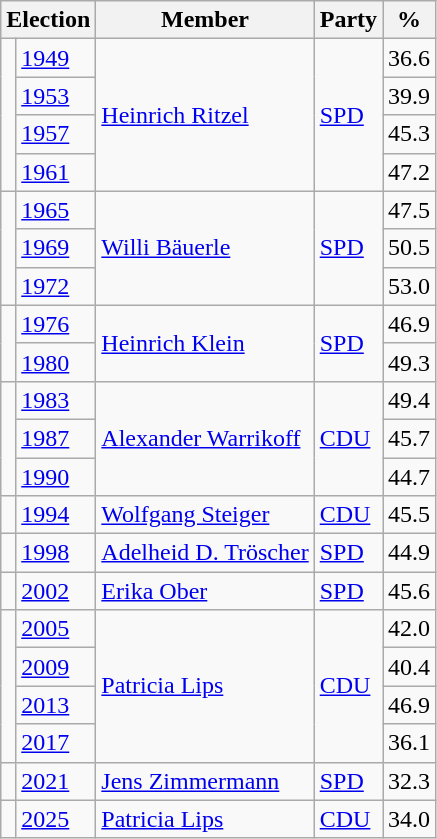<table class=wikitable>
<tr>
<th colspan=2>Election</th>
<th>Member</th>
<th>Party</th>
<th>%</th>
</tr>
<tr>
<td rowspan=4 bgcolor=></td>
<td><a href='#'>1949</a></td>
<td rowspan=4><a href='#'>Heinrich Ritzel</a></td>
<td rowspan=4><a href='#'>SPD</a></td>
<td align=right>36.6</td>
</tr>
<tr>
<td><a href='#'>1953</a></td>
<td align=right>39.9</td>
</tr>
<tr>
<td><a href='#'>1957</a></td>
<td align=right>45.3</td>
</tr>
<tr>
<td><a href='#'>1961</a></td>
<td align=right>47.2</td>
</tr>
<tr>
<td rowspan=3 bgcolor=></td>
<td><a href='#'>1965</a></td>
<td rowspan=3><a href='#'>Willi Bäuerle</a></td>
<td rowspan=3><a href='#'>SPD</a></td>
<td align=right>47.5</td>
</tr>
<tr>
<td><a href='#'>1969</a></td>
<td align=right>50.5</td>
</tr>
<tr>
<td><a href='#'>1972</a></td>
<td align=right>53.0</td>
</tr>
<tr>
<td rowspan=2 bgcolor=></td>
<td><a href='#'>1976</a></td>
<td rowspan=2><a href='#'>Heinrich Klein</a></td>
<td rowspan=2><a href='#'>SPD</a></td>
<td align=right>46.9</td>
</tr>
<tr>
<td><a href='#'>1980</a></td>
<td align=right>49.3</td>
</tr>
<tr>
<td rowspan=3 bgcolor=></td>
<td><a href='#'>1983</a></td>
<td rowspan=3><a href='#'>Alexander Warrikoff</a></td>
<td rowspan=3><a href='#'>CDU</a></td>
<td align=right>49.4</td>
</tr>
<tr>
<td><a href='#'>1987</a></td>
<td align=right>45.7</td>
</tr>
<tr>
<td><a href='#'>1990</a></td>
<td align=right>44.7</td>
</tr>
<tr>
<td bgcolor=></td>
<td><a href='#'>1994</a></td>
<td><a href='#'>Wolfgang Steiger</a></td>
<td><a href='#'>CDU</a></td>
<td align=right>45.5</td>
</tr>
<tr>
<td bgcolor=></td>
<td><a href='#'>1998</a></td>
<td><a href='#'>Adelheid D. Tröscher</a></td>
<td><a href='#'>SPD</a></td>
<td align=right>44.9</td>
</tr>
<tr>
<td bgcolor=></td>
<td><a href='#'>2002</a></td>
<td><a href='#'>Erika Ober</a></td>
<td><a href='#'>SPD</a></td>
<td align=right>45.6</td>
</tr>
<tr>
<td rowspan=4 bgcolor=></td>
<td><a href='#'>2005</a></td>
<td rowspan=4><a href='#'>Patricia Lips</a></td>
<td rowspan=4><a href='#'>CDU</a></td>
<td align=right>42.0</td>
</tr>
<tr>
<td><a href='#'>2009</a></td>
<td align=right>40.4</td>
</tr>
<tr>
<td><a href='#'>2013</a></td>
<td align=right>46.9</td>
</tr>
<tr>
<td><a href='#'>2017</a></td>
<td align=right>36.1</td>
</tr>
<tr>
<td bgcolor=></td>
<td><a href='#'>2021</a></td>
<td><a href='#'>Jens Zimmermann</a></td>
<td><a href='#'>SPD</a></td>
<td align=right>32.3</td>
</tr>
<tr>
<td bgcolor=></td>
<td><a href='#'>2025</a></td>
<td><a href='#'>Patricia Lips</a></td>
<td><a href='#'>CDU</a></td>
<td align=right>34.0</td>
</tr>
</table>
